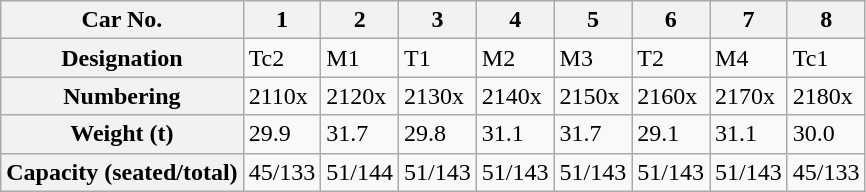<table class="wikitable">
<tr>
<th>Car No.</th>
<th>1</th>
<th>2</th>
<th>3</th>
<th>4</th>
<th>5</th>
<th>6</th>
<th>7</th>
<th>8</th>
</tr>
<tr>
<th>Designation</th>
<td>Tc2</td>
<td>M1</td>
<td>T1</td>
<td>M2</td>
<td>M3</td>
<td>T2</td>
<td>M4</td>
<td>Tc1</td>
</tr>
<tr>
<th>Numbering</th>
<td>2110x</td>
<td>2120x</td>
<td>2130x</td>
<td>2140x</td>
<td>2150x</td>
<td>2160x</td>
<td>2170x</td>
<td>2180x</td>
</tr>
<tr>
<th>Weight (<abbr>t</abbr>)</th>
<td>29.9</td>
<td>31.7</td>
<td>29.8</td>
<td>31.1</td>
<td>31.7</td>
<td>29.1</td>
<td>31.1</td>
<td>30.0</td>
</tr>
<tr>
<th>Capacity (seated/total)</th>
<td>45/133</td>
<td>51/144</td>
<td>51/143</td>
<td>51/143</td>
<td>51/143</td>
<td>51/143</td>
<td>51/143</td>
<td>45/133</td>
</tr>
</table>
